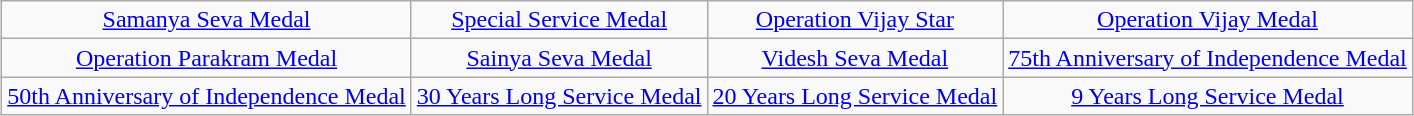<table class="wikitable" style="margin:1em auto; text-align:center;">
<tr>
<td><a href='#'>Samanya Seva Medal</a></td>
<td><a href='#'>Special Service Medal</a></td>
<td><a href='#'>Operation Vijay Star</a></td>
<td><a href='#'>Operation Vijay Medal</a></td>
</tr>
<tr>
<td><a href='#'>Operation Parakram Medal</a></td>
<td><a href='#'>Sainya Seva Medal</a></td>
<td><a href='#'>Videsh Seva Medal</a></td>
<td><a href='#'>75th Anniversary of Independence Medal</a></td>
</tr>
<tr>
<td><a href='#'>50th Anniversary of Independence Medal</a></td>
<td><a href='#'>30 Years Long Service Medal</a></td>
<td><a href='#'>20 Years Long Service Medal</a></td>
<td><a href='#'>9 Years Long Service Medal</a></td>
</tr>
</table>
